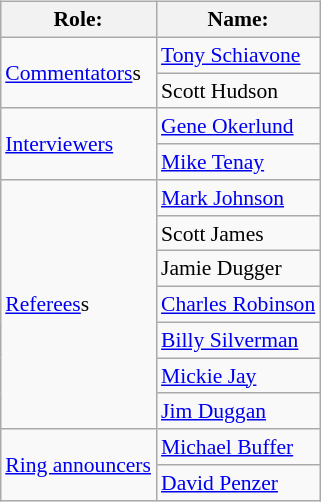<table class=wikitable style="font-size:90%; margin: 0.5em 0 0.5em 1em; float: right; clear: right;">
<tr>
<th>Role:</th>
<th>Name:</th>
</tr>
<tr>
<td rowspan=2><a href='#'>Commentators</a>s</td>
<td><a href='#'>Tony Schiavone</a></td>
</tr>
<tr>
<td>Scott Hudson</td>
</tr>
<tr>
<td rowspan=2><a href='#'>Interviewers</a></td>
<td><a href='#'>Gene Okerlund</a></td>
</tr>
<tr>
<td><a href='#'>Mike Tenay</a></td>
</tr>
<tr>
<td rowspan=7><a href='#'>Referees</a>s</td>
<td><a href='#'>Mark Johnson</a></td>
</tr>
<tr>
<td>Scott James</td>
</tr>
<tr>
<td>Jamie Dugger</td>
</tr>
<tr>
<td><a href='#'>Charles Robinson</a></td>
</tr>
<tr>
<td><a href='#'>Billy Silverman</a></td>
</tr>
<tr>
<td><a href='#'>Mickie Jay</a></td>
</tr>
<tr>
<td><a href='#'>Jim Duggan</a></td>
</tr>
<tr>
<td rowspan=2><a href='#'>Ring announcers</a></td>
<td><a href='#'>Michael Buffer</a> </td>
</tr>
<tr>
<td><a href='#'>David Penzer</a></td>
</tr>
</table>
